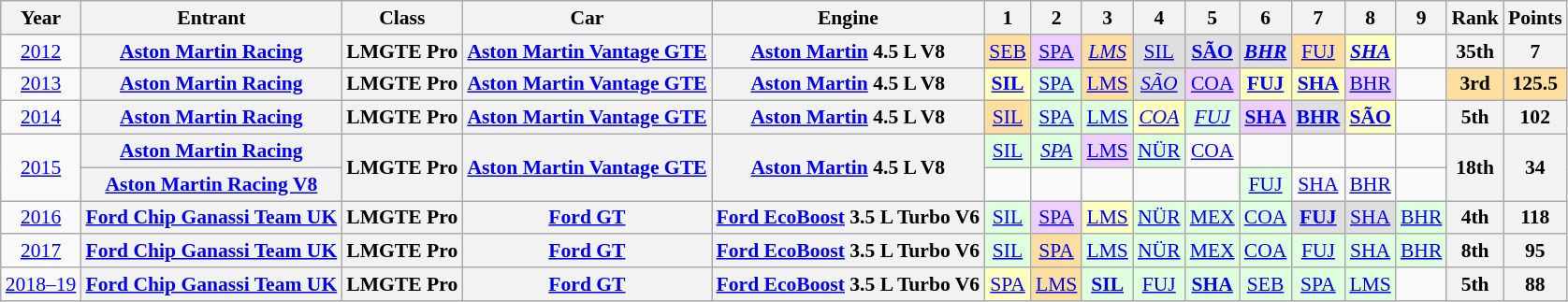<table class="wikitable" style="text-align:center; font-size:90%">
<tr>
<th>Year</th>
<th>Entrant</th>
<th>Class</th>
<th>Car</th>
<th>Engine</th>
<th>1</th>
<th>2</th>
<th>3</th>
<th>4</th>
<th>5</th>
<th>6</th>
<th>7</th>
<th>8</th>
<th>9</th>
<th>Rank</th>
<th>Points</th>
</tr>
<tr>
<td><a href='#'>2012</a></td>
<th><a href='#'>Aston Martin Racing</a></th>
<th>LMGTE Pro</th>
<th><a href='#'>Aston Martin Vantage GTE</a></th>
<th><a href='#'>Aston Martin</a> 4.5 L V8</th>
<td style="background:#FFDF9F;"><a href='#'>SEB</a><br></td>
<td style="background:#EFCFFF;"><a href='#'>SPA</a><br></td>
<td style="background:#FFDF9F;"><em><a href='#'>LMS</a></em><br></td>
<td style="background:#DFDFDF;"><a href='#'>SIL</a><br></td>
<td style="background:#DFDFDF;"><strong><a href='#'>SÃO</a></strong><br></td>
<td style="background:#DFDFDF;"><strong><em><a href='#'>BHR</a></em></strong><br></td>
<td style="background:#FFDF9F;"><a href='#'>FUJ</a> <br></td>
<td style="background:#FFFFBF;"><strong><em><a href='#'>SHA</a></em></strong><br></td>
<td></td>
<th>35th</th>
<th>7</th>
</tr>
<tr>
<td><a href='#'>2013</a></td>
<th><a href='#'>Aston Martin Racing</a></th>
<th>LMGTE Pro</th>
<th><a href='#'>Aston Martin Vantage GTE</a></th>
<th><a href='#'>Aston Martin</a> 4.5 L V8</th>
<td style="background:#FFFFBF;"><strong><a href='#'>SIL</a></strong><br></td>
<td style="background:#DFFFDF;"><a href='#'>SPA</a><br></td>
<td style="background:#FFDF9F;"><a href='#'>LMS</a><br></td>
<td style="background:#DFDFDF;"><em><a href='#'>SÃO</a></em><br></td>
<td style="background:#EFCFFF;"><a href='#'>COA</a><br></td>
<td style="background:#FFFFBF;"><strong><a href='#'>FUJ</a></strong><br></td>
<td style="background:#FFFFBF;"><strong><a href='#'>SHA</a></strong><br></td>
<td style="background:#EFCFFF;"><a href='#'>BHR</a><br></td>
<td></td>
<th style="background:#FFDF9F;">3rd</th>
<th style="background:#FFDF9F;">125.5</th>
</tr>
<tr>
<td><a href='#'>2014</a></td>
<th><a href='#'>Aston Martin Racing</a></th>
<th>LMGTE Pro</th>
<th><a href='#'>Aston Martin Vantage GTE</a></th>
<th><a href='#'>Aston Martin</a> 4.5 L V8</th>
<td style="background:#FFDF9F;"><a href='#'>SIL</a><br></td>
<td style="background:#DFFFDF;"><a href='#'>SPA</a><br></td>
<td style="background:#DFFFDF;"><a href='#'>LMS</a><br></td>
<td style="background:#FFFFBF;"><em><a href='#'>COA</a></em><br></td>
<td style="background:#DFFFDF;"><em><a href='#'>FUJ</a></em><br></td>
<td style="background:#EFCFFF;"><strong><a href='#'>SHA</a></strong><br></td>
<td style="background:#DFDFDF;"><strong><a href='#'>BHR</a></strong><br></td>
<td style="background:#FFFFBF;"><strong><a href='#'>SÃO</a></strong><br></td>
<td></td>
<th>5th</th>
<th>102</th>
</tr>
<tr>
<td rowspan=2><a href='#'>2015</a></td>
<th><a href='#'>Aston Martin Racing</a></th>
<th rowspan=2>LMGTE Pro</th>
<th rowspan=2><a href='#'>Aston Martin Vantage GTE</a></th>
<th rowspan=2><a href='#'>Aston Martin</a> 4.5 L V8</th>
<td style="background:#DFFFDF;"><a href='#'>SIL</a><br></td>
<td style="background:#DFFFDF;"><em><a href='#'>SPA</a></em><br></td>
<td style="background:#EFCFFF;"><a href='#'>LMS</a><br></td>
<td style="background:#DFFFDF;"><a href='#'>NÜR</a><br></td>
<td><a href='#'>COA</a></td>
<td></td>
<td></td>
<td></td>
<td></td>
<th rowspan=2>18th</th>
<th rowspan=2>34</th>
</tr>
<tr>
<th><a href='#'>Aston Martin Racing V8</a></th>
<td></td>
<td></td>
<td></td>
<td></td>
<td></td>
<td style="background:#DFFFDF;"><a href='#'>FUJ</a><br></td>
<td><a href='#'>SHA</a></td>
<td><a href='#'>BHR</a></td>
<td></td>
</tr>
<tr>
<td><a href='#'>2016</a></td>
<th><a href='#'>Ford Chip Ganassi Team UK</a></th>
<th>LMGTE Pro</th>
<th><a href='#'>Ford GT</a></th>
<th><a href='#'>Ford EcoBoost</a> 3.5 L Turbo V6</th>
<td style="background:#DFFFDF;"><a href='#'>SIL</a><br></td>
<td style="background:#EFCFFF;"><a href='#'>SPA</a><br></td>
<td style="background:#FFFFBF;"><a href='#'>LMS</a><br></td>
<td style="background:#DFFFDF;"><a href='#'>NÜR</a><br></td>
<td style="background:#DFFFDF;"><a href='#'>MEX</a><br></td>
<td style="background:#DFFFDF;"><a href='#'>COA</a><br></td>
<td style="background:#DFDFDF;"><strong><a href='#'>FUJ</a></strong><br></td>
<td style="background:#DFDFDF;"><a href='#'>SHA</a><br></td>
<td style="background:#DFFFDF;"><a href='#'>BHR</a><br></td>
<th>4th</th>
<th>118</th>
</tr>
<tr>
<td><a href='#'>2017</a></td>
<th><a href='#'>Ford Chip Ganassi Team UK</a></th>
<th>LMGTE Pro</th>
<th><a href='#'>Ford GT</a></th>
<th><a href='#'>Ford EcoBoost</a> 3.5 L Turbo V6</th>
<td style="background:#DFFFDF;"><a href='#'>SIL</a><br></td>
<td style="background:#FFDF9F;"><a href='#'>SPA</a><br></td>
<td style="background:#DFFFDF;"><a href='#'>LMS</a><br></td>
<td style="background:#DFFFDF;"><a href='#'>NÜR</a><br></td>
<td style="background:#DFFFDF;"><a href='#'>MEX</a><br></td>
<td style="background:#DFFFDF;"><a href='#'>COA</a><br></td>
<td style="background:#DFFFDF;"><a href='#'>FUJ</a><br></td>
<td style="background:#DFFFDF;"><a href='#'>SHA</a><br></td>
<td style="background:#DFFFDF;"><a href='#'>BHR</a><br></td>
<th>8th</th>
<th>95</th>
</tr>
<tr>
<td><a href='#'>2018–19</a></td>
<th><a href='#'>Ford Chip Ganassi Team UK</a></th>
<th>LMGTE Pro</th>
<th><a href='#'>Ford GT</a></th>
<th><a href='#'>Ford EcoBoost</a> 3.5 L Turbo V6</th>
<td style="background:#FFFFBF;"><a href='#'>SPA</a><br></td>
<td style="background:#FFDF9F;"><a href='#'>LMS</a><br></td>
<td style="background:#DFFFDF;"><strong><a href='#'>SIL</a></strong><br></td>
<td style="background:#DFFFDF;"><a href='#'>FUJ</a><br></td>
<td style="background:#DFFFDF;"><strong><a href='#'>SHA</a></strong><br></td>
<td style="background:#DFFFDF;"><a href='#'>SEB</a><br></td>
<td style="background:#DFFFDF;"><a href='#'>SPA</a><br></td>
<td style="background:#DFFFDF;"><a href='#'>LMS</a><br></td>
<td></td>
<th>5th</th>
<th>88</th>
</tr>
</table>
